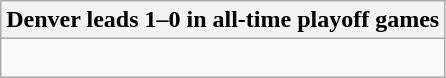<table class="wikitable collapsible collapsed">
<tr>
<th>Denver leads 1–0 in all-time playoff games</th>
</tr>
<tr>
<td><br></td>
</tr>
</table>
